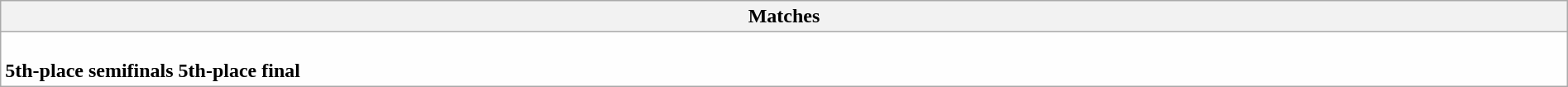<table class="wikitable collapsible collapsed" style="background:#fefefe; width:100%;">
<tr>
<th>Matches</th>
</tr>
<tr>
<td><br><strong>5th-place semifinals</strong>


<strong>5th-place final</strong>
</td>
</tr>
</table>
